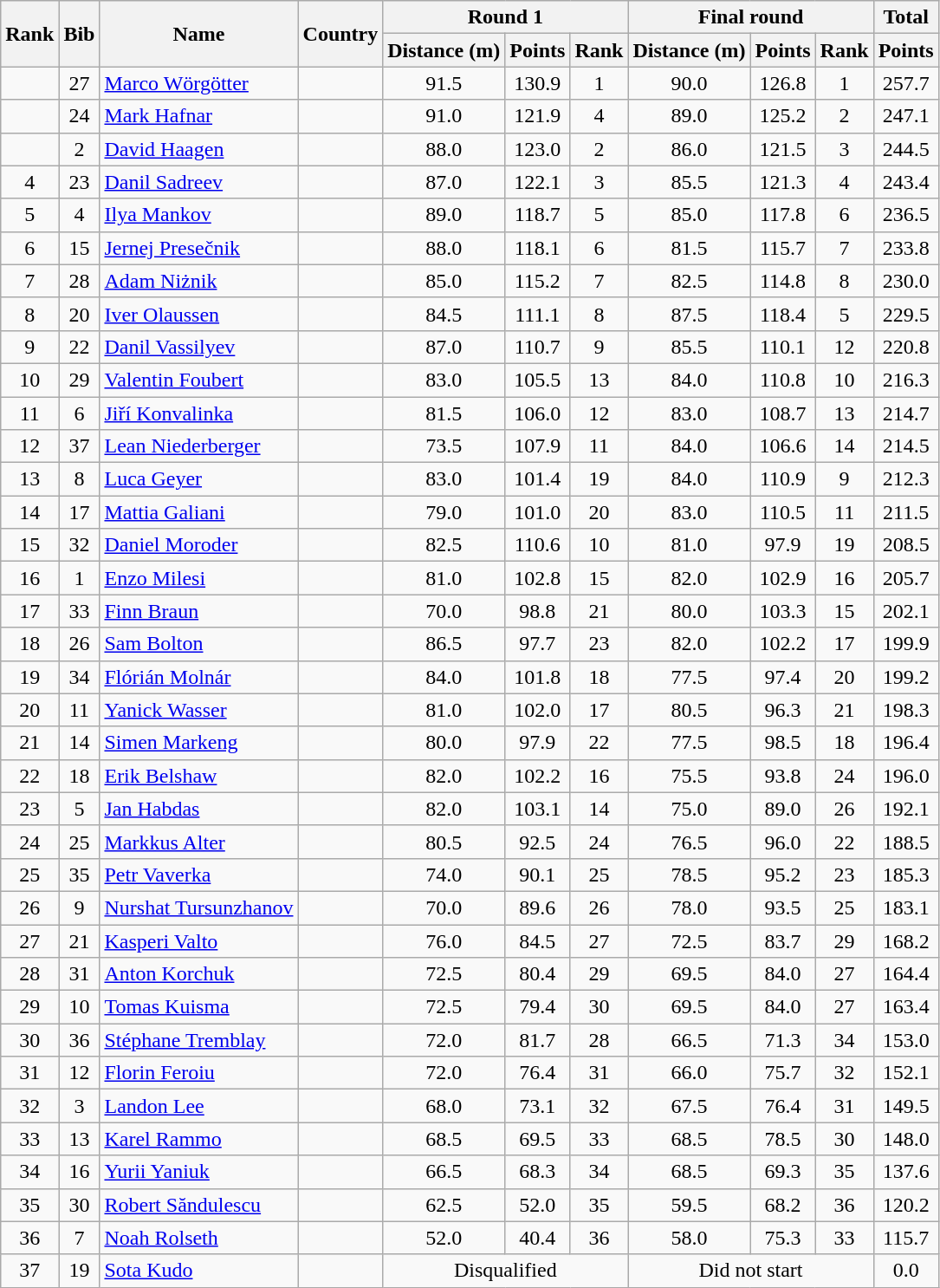<table class="wikitable sortable" style="text-align:center">
<tr>
<th rowspan=2>Rank</th>
<th rowspan=2>Bib</th>
<th rowspan=2>Name</th>
<th rowspan=2>Country</th>
<th colspan=3>Round 1</th>
<th colspan=3>Final round</th>
<th>Total</th>
</tr>
<tr>
<th>Distance (m)</th>
<th>Points</th>
<th>Rank</th>
<th>Distance (m)</th>
<th>Points</th>
<th>Rank</th>
<th>Points</th>
</tr>
<tr>
<td></td>
<td>27</td>
<td align=left><a href='#'>Marco Wörgötter</a></td>
<td align=left></td>
<td>91.5</td>
<td>130.9</td>
<td>1</td>
<td>90.0</td>
<td>126.8</td>
<td>1</td>
<td>257.7</td>
</tr>
<tr>
<td></td>
<td>24</td>
<td align=left><a href='#'>Mark Hafnar</a></td>
<td align=left></td>
<td>91.0</td>
<td>121.9</td>
<td>4</td>
<td>89.0</td>
<td>125.2</td>
<td>2</td>
<td>247.1</td>
</tr>
<tr>
<td></td>
<td>2</td>
<td align=left><a href='#'>David Haagen</a></td>
<td align=left></td>
<td>88.0</td>
<td>123.0</td>
<td>2</td>
<td>86.0</td>
<td>121.5</td>
<td>3</td>
<td>244.5</td>
</tr>
<tr>
<td>4</td>
<td>23</td>
<td align=left><a href='#'>Danil Sadreev</a></td>
<td align=left></td>
<td>87.0</td>
<td>122.1</td>
<td>3</td>
<td>85.5</td>
<td>121.3</td>
<td>4</td>
<td>243.4</td>
</tr>
<tr>
<td>5</td>
<td>4</td>
<td align=left><a href='#'>Ilya Mankov</a></td>
<td align=left></td>
<td>89.0</td>
<td>118.7</td>
<td>5</td>
<td>85.0</td>
<td>117.8</td>
<td>6</td>
<td>236.5</td>
</tr>
<tr>
<td>6</td>
<td>15</td>
<td align=left><a href='#'>Jernej Presečnik</a></td>
<td align=left></td>
<td>88.0</td>
<td>118.1</td>
<td>6</td>
<td>81.5</td>
<td>115.7</td>
<td>7</td>
<td>233.8</td>
</tr>
<tr>
<td>7</td>
<td>28</td>
<td align=left><a href='#'>Adam Niżnik</a></td>
<td align=left></td>
<td>85.0</td>
<td>115.2</td>
<td>7</td>
<td>82.5</td>
<td>114.8</td>
<td>8</td>
<td>230.0</td>
</tr>
<tr>
<td>8</td>
<td>20</td>
<td align=left><a href='#'>Iver Olaussen</a></td>
<td align=left></td>
<td>84.5</td>
<td>111.1</td>
<td>8</td>
<td>87.5</td>
<td>118.4</td>
<td>5</td>
<td>229.5</td>
</tr>
<tr>
<td>9</td>
<td>22</td>
<td align=left><a href='#'>Danil Vassilyev</a></td>
<td align=left></td>
<td>87.0</td>
<td>110.7</td>
<td>9</td>
<td>85.5</td>
<td>110.1</td>
<td>12</td>
<td>220.8</td>
</tr>
<tr>
<td>10</td>
<td>29</td>
<td align=left><a href='#'>Valentin Foubert</a></td>
<td align=left></td>
<td>83.0</td>
<td>105.5</td>
<td>13</td>
<td>84.0</td>
<td>110.8</td>
<td>10</td>
<td>216.3</td>
</tr>
<tr>
<td>11</td>
<td>6</td>
<td align=left><a href='#'>Jiří Konvalinka</a></td>
<td align=left></td>
<td>81.5</td>
<td>106.0</td>
<td>12</td>
<td>83.0</td>
<td>108.7</td>
<td>13</td>
<td>214.7</td>
</tr>
<tr>
<td>12</td>
<td>37</td>
<td align=left><a href='#'>Lean Niederberger</a></td>
<td align=left></td>
<td>73.5</td>
<td>107.9</td>
<td>11</td>
<td>84.0</td>
<td>106.6</td>
<td>14</td>
<td>214.5</td>
</tr>
<tr>
<td>13</td>
<td>8</td>
<td align=left><a href='#'>Luca Geyer</a></td>
<td align=left></td>
<td>83.0</td>
<td>101.4</td>
<td>19</td>
<td>84.0</td>
<td>110.9</td>
<td>9</td>
<td>212.3</td>
</tr>
<tr>
<td>14</td>
<td>17</td>
<td align=left><a href='#'>Mattia Galiani</a></td>
<td align=left></td>
<td>79.0</td>
<td>101.0</td>
<td>20</td>
<td>83.0</td>
<td>110.5</td>
<td>11</td>
<td>211.5</td>
</tr>
<tr>
<td>15</td>
<td>32</td>
<td align=left><a href='#'>Daniel Moroder</a></td>
<td align=left></td>
<td>82.5</td>
<td>110.6</td>
<td>10</td>
<td>81.0</td>
<td>97.9</td>
<td>19</td>
<td>208.5</td>
</tr>
<tr>
<td>16</td>
<td>1</td>
<td align=left><a href='#'>Enzo Milesi</a></td>
<td align=left></td>
<td>81.0</td>
<td>102.8</td>
<td>15</td>
<td>82.0</td>
<td>102.9</td>
<td>16</td>
<td>205.7</td>
</tr>
<tr>
<td>17</td>
<td>33</td>
<td align=left><a href='#'>Finn Braun</a></td>
<td align=left></td>
<td>70.0</td>
<td>98.8</td>
<td>21</td>
<td>80.0</td>
<td>103.3</td>
<td>15</td>
<td>202.1</td>
</tr>
<tr>
<td>18</td>
<td>26</td>
<td align=left><a href='#'>Sam Bolton</a></td>
<td align=left></td>
<td>86.5</td>
<td>97.7</td>
<td>23</td>
<td>82.0</td>
<td>102.2</td>
<td>17</td>
<td>199.9</td>
</tr>
<tr>
<td>19</td>
<td>34</td>
<td align=left><a href='#'>Flórián Molnár</a></td>
<td align=left></td>
<td>84.0</td>
<td>101.8</td>
<td>18</td>
<td>77.5</td>
<td>97.4</td>
<td>20</td>
<td>199.2</td>
</tr>
<tr>
<td>20</td>
<td>11</td>
<td align=left><a href='#'>Yanick Wasser</a></td>
<td align=left></td>
<td>81.0</td>
<td>102.0</td>
<td>17</td>
<td>80.5</td>
<td>96.3</td>
<td>21</td>
<td>198.3</td>
</tr>
<tr>
<td>21</td>
<td>14</td>
<td align=left><a href='#'>Simen Markeng</a></td>
<td align=left></td>
<td>80.0</td>
<td>97.9</td>
<td>22</td>
<td>77.5</td>
<td>98.5</td>
<td>18</td>
<td>196.4</td>
</tr>
<tr>
<td>22</td>
<td>18</td>
<td align=left><a href='#'>Erik Belshaw</a></td>
<td align=left></td>
<td>82.0</td>
<td>102.2</td>
<td>16</td>
<td>75.5</td>
<td>93.8</td>
<td>24</td>
<td>196.0</td>
</tr>
<tr>
<td>23</td>
<td>5</td>
<td align=left><a href='#'>Jan Habdas</a></td>
<td align=left></td>
<td>82.0</td>
<td>103.1</td>
<td>14</td>
<td>75.0</td>
<td>89.0</td>
<td>26</td>
<td>192.1</td>
</tr>
<tr>
<td>24</td>
<td>25</td>
<td align=left><a href='#'>Markkus Alter</a></td>
<td align=left></td>
<td>80.5</td>
<td>92.5</td>
<td>24</td>
<td>76.5</td>
<td>96.0</td>
<td>22</td>
<td>188.5</td>
</tr>
<tr>
<td>25</td>
<td>35</td>
<td align=left><a href='#'>Petr Vaverka</a></td>
<td align=left></td>
<td>74.0</td>
<td>90.1</td>
<td>25</td>
<td>78.5</td>
<td>95.2</td>
<td>23</td>
<td>185.3</td>
</tr>
<tr>
<td>26</td>
<td>9</td>
<td align=left><a href='#'>Nurshat Tursunzhanov</a></td>
<td align=left></td>
<td>70.0</td>
<td>89.6</td>
<td>26</td>
<td>78.0</td>
<td>93.5</td>
<td>25</td>
<td>183.1</td>
</tr>
<tr>
<td>27</td>
<td>21</td>
<td align=left><a href='#'>Kasperi Valto</a></td>
<td align=left></td>
<td>76.0</td>
<td>84.5</td>
<td>27</td>
<td>72.5</td>
<td>83.7</td>
<td>29</td>
<td>168.2</td>
</tr>
<tr>
<td>28</td>
<td>31</td>
<td align=left><a href='#'>Anton Korchuk</a></td>
<td align=left></td>
<td>72.5</td>
<td>80.4</td>
<td>29</td>
<td>69.5</td>
<td>84.0</td>
<td>27</td>
<td>164.4</td>
</tr>
<tr>
<td>29</td>
<td>10</td>
<td align=left><a href='#'>Tomas Kuisma</a></td>
<td align=left></td>
<td>72.5</td>
<td>79.4</td>
<td>30</td>
<td>69.5</td>
<td>84.0</td>
<td>27</td>
<td>163.4</td>
</tr>
<tr>
<td>30</td>
<td>36</td>
<td align=left><a href='#'>Stéphane Tremblay</a></td>
<td align=left></td>
<td>72.0</td>
<td>81.7</td>
<td>28</td>
<td>66.5</td>
<td>71.3</td>
<td>34</td>
<td>153.0</td>
</tr>
<tr>
<td>31</td>
<td>12</td>
<td align=left><a href='#'>Florin Feroiu</a></td>
<td align=left></td>
<td>72.0</td>
<td>76.4</td>
<td>31</td>
<td>66.0</td>
<td>75.7</td>
<td>32</td>
<td>152.1</td>
</tr>
<tr>
<td>32</td>
<td>3</td>
<td align=left><a href='#'>Landon Lee</a></td>
<td align=left></td>
<td>68.0</td>
<td>73.1</td>
<td>32</td>
<td>67.5</td>
<td>76.4</td>
<td>31</td>
<td>149.5</td>
</tr>
<tr>
<td>33</td>
<td>13</td>
<td align=left><a href='#'>Karel Rammo</a></td>
<td align=left></td>
<td>68.5</td>
<td>69.5</td>
<td>33</td>
<td>68.5</td>
<td>78.5</td>
<td>30</td>
<td>148.0</td>
</tr>
<tr>
<td>34</td>
<td>16</td>
<td align=left><a href='#'>Yurii Yaniuk</a></td>
<td align=left></td>
<td>66.5</td>
<td>68.3</td>
<td>34</td>
<td>68.5</td>
<td>69.3</td>
<td>35</td>
<td>137.6</td>
</tr>
<tr>
<td>35</td>
<td>30</td>
<td align=left><a href='#'>Robert Săndulescu</a></td>
<td align=left></td>
<td>62.5</td>
<td>52.0</td>
<td>35</td>
<td>59.5</td>
<td>68.2</td>
<td>36</td>
<td>120.2</td>
</tr>
<tr>
<td>36</td>
<td>7</td>
<td align=left><a href='#'>Noah Rolseth</a></td>
<td align=left></td>
<td>52.0</td>
<td>40.4</td>
<td>36</td>
<td>58.0</td>
<td>75.3</td>
<td>33</td>
<td>115.7</td>
</tr>
<tr>
<td>37</td>
<td>19</td>
<td align=left><a href='#'>Sota Kudo</a></td>
<td align=left></td>
<td colspan=3>Disqualified</td>
<td colspan=3>Did not start</td>
<td>0.0</td>
</tr>
</table>
